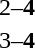<table style="text-align:center">
<tr>
<th width=223></th>
<th width=100></th>
<th width=223></th>
</tr>
<tr>
<td align=right></td>
<td>2–<strong>4</strong></td>
<td align=left><strong></strong></td>
</tr>
<tr>
<td align=right></td>
<td>3–<strong>4</strong></td>
<td align=left><strong></strong></td>
</tr>
</table>
